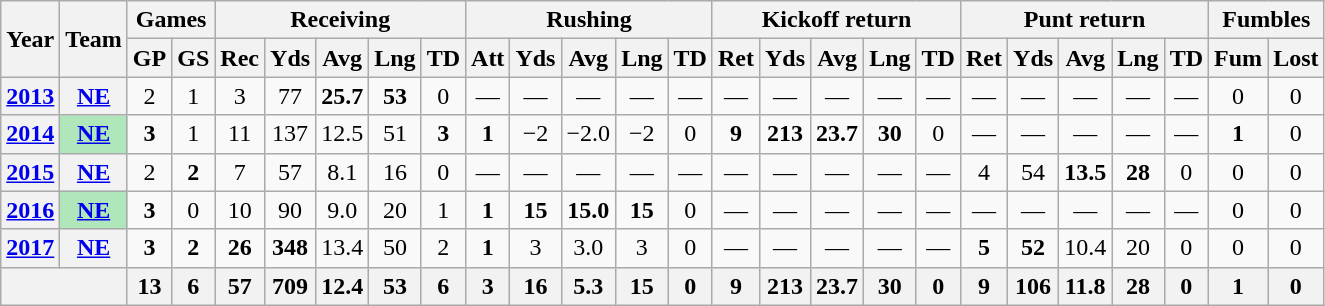<table class="wikitable" style="text-align:center;">
<tr>
<th rowspan="2">Year</th>
<th rowspan="2">Team</th>
<th colspan="2">Games</th>
<th colspan="5">Receiving</th>
<th colspan="5">Rushing</th>
<th colspan="5">Kickoff return</th>
<th colspan="5">Punt return</th>
<th colspan="2">Fumbles</th>
</tr>
<tr>
<th>GP</th>
<th>GS</th>
<th>Rec</th>
<th>Yds</th>
<th>Avg</th>
<th>Lng</th>
<th>TD</th>
<th>Att</th>
<th>Yds</th>
<th>Avg</th>
<th>Lng</th>
<th>TD</th>
<th>Ret</th>
<th>Yds</th>
<th>Avg</th>
<th>Lng</th>
<th>TD</th>
<th>Ret</th>
<th>Yds</th>
<th>Avg</th>
<th>Lng</th>
<th>TD</th>
<th>Fum</th>
<th>Lost</th>
</tr>
<tr>
<th><a href='#'>2013</a></th>
<th><a href='#'>NE</a></th>
<td>2</td>
<td>1</td>
<td>3</td>
<td>77</td>
<td><strong>25.7</strong></td>
<td><strong>53</strong></td>
<td>0</td>
<td>—</td>
<td>—</td>
<td>—</td>
<td>—</td>
<td>—</td>
<td>—</td>
<td>—</td>
<td>—</td>
<td>—</td>
<td>—</td>
<td>—</td>
<td>—</td>
<td>—</td>
<td>—</td>
<td>—</td>
<td>0</td>
<td>0</td>
</tr>
<tr>
<th><a href='#'>2014</a></th>
<th style="background:#afe6ba;"><a href='#'>NE</a></th>
<td><strong>3</strong></td>
<td>1</td>
<td>11</td>
<td>137</td>
<td>12.5</td>
<td>51</td>
<td><strong>3</strong></td>
<td><strong>1</strong></td>
<td>−2</td>
<td>−2.0</td>
<td>−2</td>
<td>0</td>
<td><strong>9</strong></td>
<td><strong>213</strong></td>
<td><strong>23.7</strong></td>
<td><strong>30</strong></td>
<td>0</td>
<td>—</td>
<td>—</td>
<td>—</td>
<td>—</td>
<td>—</td>
<td><strong>1</strong></td>
<td>0</td>
</tr>
<tr>
<th><a href='#'>2015</a></th>
<th><a href='#'>NE</a></th>
<td>2</td>
<td><strong>2</strong></td>
<td>7</td>
<td>57</td>
<td>8.1</td>
<td>16</td>
<td>0</td>
<td>—</td>
<td>—</td>
<td>—</td>
<td>—</td>
<td>—</td>
<td>—</td>
<td>—</td>
<td>—</td>
<td>—</td>
<td>—</td>
<td>4</td>
<td>54</td>
<td><strong>13.5</strong></td>
<td><strong>28</strong></td>
<td>0</td>
<td>0</td>
<td>0</td>
</tr>
<tr>
<th><a href='#'>2016</a></th>
<th style="background:#afe6ba;"><a href='#'>NE</a></th>
<td><strong>3</strong></td>
<td>0</td>
<td>10</td>
<td>90</td>
<td>9.0</td>
<td>20</td>
<td>1</td>
<td><strong>1</strong></td>
<td><strong>15</strong></td>
<td><strong>15.0</strong></td>
<td><strong>15</strong></td>
<td>0</td>
<td>—</td>
<td>—</td>
<td>—</td>
<td>—</td>
<td>—</td>
<td>—</td>
<td>—</td>
<td>—</td>
<td>—</td>
<td>—</td>
<td>0</td>
<td>0</td>
</tr>
<tr>
<th><a href='#'>2017</a></th>
<th><a href='#'>NE</a></th>
<td><strong>3</strong></td>
<td><strong>2</strong></td>
<td><strong>26</strong></td>
<td><strong>348</strong></td>
<td>13.4</td>
<td>50</td>
<td>2</td>
<td><strong>1</strong></td>
<td>3</td>
<td>3.0</td>
<td>3</td>
<td>0</td>
<td>—</td>
<td>—</td>
<td>—</td>
<td>—</td>
<td>—</td>
<td><strong>5</strong></td>
<td><strong>52</strong></td>
<td>10.4</td>
<td>20</td>
<td>0</td>
<td>0</td>
<td>0</td>
</tr>
<tr>
<th colspan="2"></th>
<th>13</th>
<th>6</th>
<th>57</th>
<th>709</th>
<th>12.4</th>
<th>53</th>
<th>6</th>
<th>3</th>
<th>16</th>
<th>5.3</th>
<th>15</th>
<th>0</th>
<th>9</th>
<th>213</th>
<th>23.7</th>
<th>30</th>
<th>0</th>
<th>9</th>
<th>106</th>
<th>11.8</th>
<th>28</th>
<th>0</th>
<th>1</th>
<th>0</th>
</tr>
</table>
